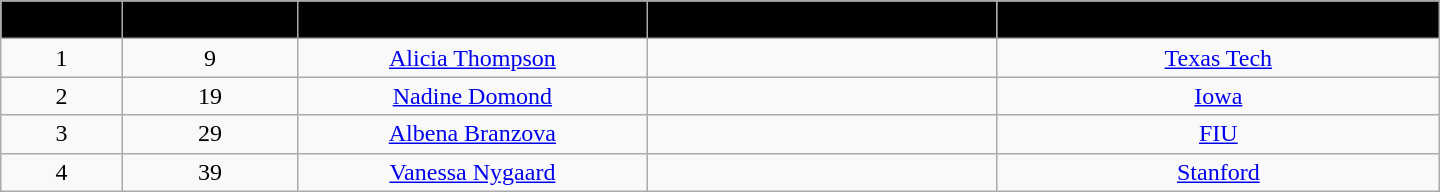<table class="wikitable" style="text-align:center; width:60em">
<tr>
<th style="background: #010101" width="2%"><span>Round</span></th>
<th style="background: #010101" width="5%"><span>Pick</span></th>
<th style="background: #010101" width="10%"><span>Player</span></th>
<th style="background: #010101" width="10%"><span>Nationality</span></th>
<th style="background: #010101" width="10%"><span>School/Team/Country</span></th>
</tr>
<tr>
<td>1</td>
<td>9</td>
<td><a href='#'>Alicia Thompson</a></td>
<td></td>
<td><a href='#'>Texas Tech</a></td>
</tr>
<tr>
<td>2</td>
<td>19</td>
<td><a href='#'>Nadine Domond</a></td>
<td></td>
<td><a href='#'>Iowa</a></td>
</tr>
<tr>
<td>3</td>
<td>29</td>
<td><a href='#'>Albena Branzova</a></td>
<td></td>
<td><a href='#'>FIU</a></td>
</tr>
<tr>
<td>4</td>
<td>39</td>
<td><a href='#'>Vanessa Nygaard</a></td>
<td></td>
<td><a href='#'>Stanford</a></td>
</tr>
</table>
